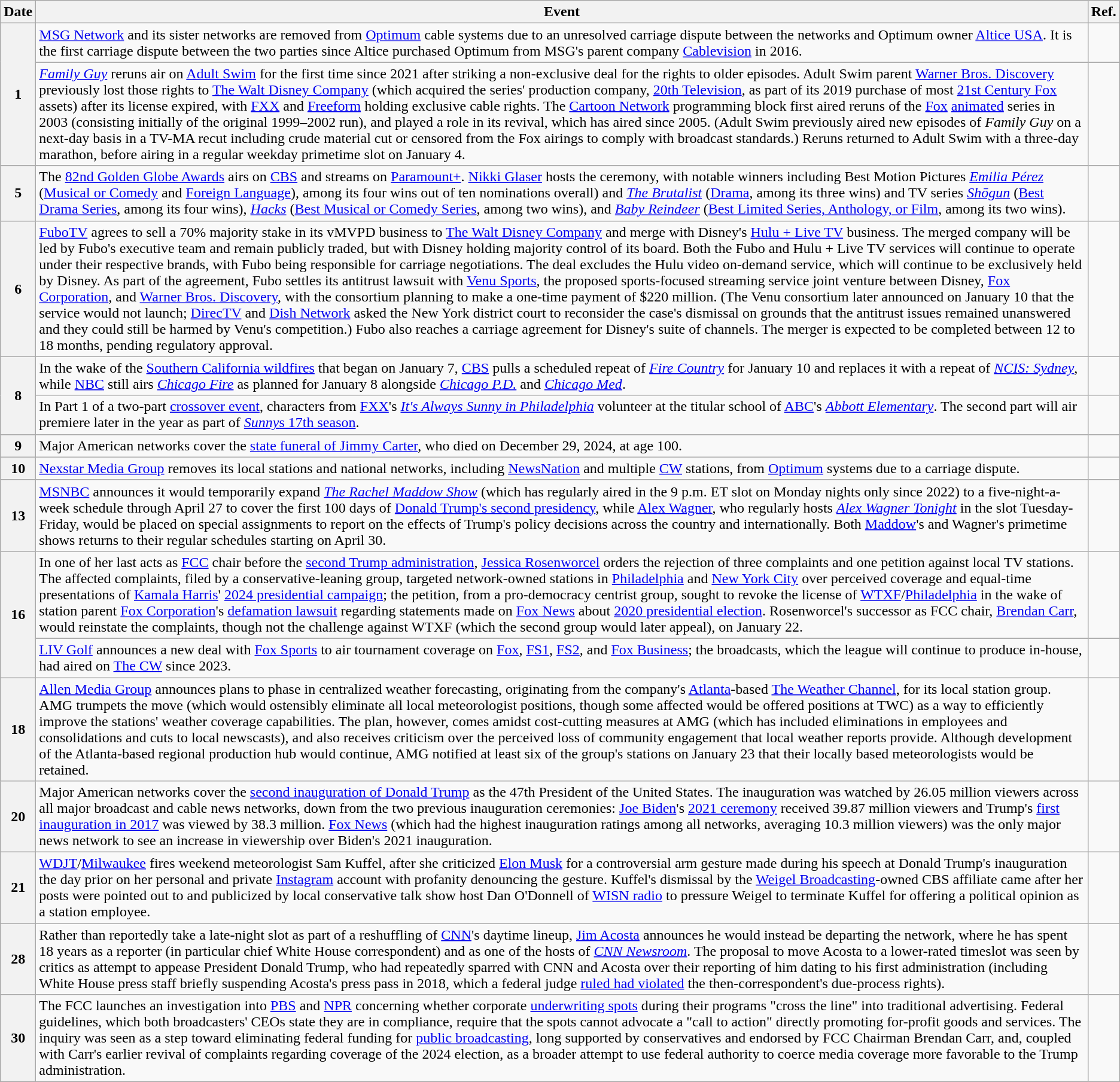<table class="wikitable sortable">
<tr>
<th>Date</th>
<th>Event</th>
<th>Ref.</th>
</tr>
<tr>
<th rowspan=2>1</th>
<td><a href='#'>MSG Network</a> and its sister networks are removed from <a href='#'>Optimum</a> cable systems due to an unresolved carriage dispute between the networks and Optimum owner <a href='#'>Altice USA</a>. It is the first carriage dispute between the two parties since Altice purchased Optimum from MSG's parent company <a href='#'>Cablevision</a> in 2016.</td>
<td></td>
</tr>
<tr>
<td><em><a href='#'>Family Guy</a></em> reruns air on <a href='#'>Adult Swim</a> for the first time since 2021 after striking a non-exclusive deal for the rights to older episodes. Adult Swim parent <a href='#'>Warner Bros. Discovery</a> previously lost those rights to <a href='#'>The Walt Disney Company</a> (which acquired the series' production company, <a href='#'>20th Television</a>, as part of its 2019 purchase of most <a href='#'>21st Century Fox</a> assets) after its license expired, with <a href='#'>FXX</a> and <a href='#'>Freeform</a> holding exclusive cable rights. The <a href='#'>Cartoon Network</a> programming block first aired reruns of the <a href='#'>Fox</a> <a href='#'>animated</a> series in 2003 (consisting initially of the original 1999–2002 run), and played a role in its revival, which has aired since 2005. (Adult Swim previously aired new episodes of <em>Family Guy</em> on a next-day basis in a TV-MA recut including crude material cut or censored from the Fox airings to comply with broadcast standards.) Reruns returned to Adult Swim with a three-day marathon, before airing in a regular weekday primetime slot on January 4.</td>
<td></td>
</tr>
<tr>
<th>5</th>
<td>The <a href='#'>82nd Golden Globe Awards</a> airs on <a href='#'>CBS</a> and streams on <a href='#'>Paramount+</a>. <a href='#'>Nikki Glaser</a> hosts the ceremony, with notable winners including Best Motion Pictures <em><a href='#'>Emilia Pérez</a></em> (<a href='#'>Musical or Comedy</a> and <a href='#'>Foreign Language</a>), among its four wins out of ten nominations overall) and <em><a href='#'>The Brutalist</a></em> (<a href='#'>Drama</a>, among its three wins) and TV series <em><a href='#'>Shōgun</a></em> (<a href='#'>Best Drama Series</a>, among its four wins), <em><a href='#'>Hacks</a></em> (<a href='#'>Best Musical or Comedy Series</a>, among two wins), and <em><a href='#'>Baby Reindeer</a></em> (<a href='#'>Best Limited Series, Anthology, or Film</a>, among its two wins).</td>
<td></td>
</tr>
<tr>
<th>6</th>
<td><a href='#'>FuboTV</a> agrees to sell a 70% majority stake in its vMVPD business to <a href='#'>The Walt Disney Company</a> and merge with Disney's <a href='#'>Hulu + Live TV</a> business. The merged company will be led by Fubo's executive team and remain publicly traded, but with Disney holding majority control of its board. Both the Fubo and Hulu + Live TV services will continue to operate under their respective brands, with Fubo being responsible for carriage negotiations. The deal excludes the Hulu video on-demand service, which will continue to be exclusively held by Disney. As part of the agreement, Fubo settles its antitrust lawsuit with <a href='#'>Venu Sports</a>, the proposed sports-focused streaming service joint venture between Disney, <a href='#'>Fox Corporation</a>, and <a href='#'>Warner Bros. Discovery</a>, with the consortium planning to make a one-time payment of $220 million. (The Venu consortium later announced on January 10 that the service would not launch; <a href='#'>DirecTV</a> and <a href='#'>Dish Network</a> asked the New York district court to reconsider the case's dismissal on grounds that the antitrust issues remained unanswered and they could still be harmed by Venu's competition.) Fubo also reaches a carriage agreement for Disney's suite of channels. The merger is expected to be completed between 12 to 18 months, pending regulatory approval.</td>
<td><br></td>
</tr>
<tr>
<th rowspan=2>8</th>
<td>In the wake of the <a href='#'>Southern California wildfires</a> that began on January 7, <a href='#'>CBS</a> pulls a scheduled repeat of <em><a href='#'>Fire Country</a></em> for January 10 and replaces it with a repeat of <em><a href='#'>NCIS: Sydney</a></em>, while <a href='#'>NBC</a>  still airs <em><a href='#'>Chicago Fire</a></em> as planned for January 8 alongside <em><a href='#'>Chicago P.D.</a></em> and <em><a href='#'>Chicago Med</a></em>.</td>
<td></td>
</tr>
<tr>
<td>In Part 1 of a two-part <a href='#'>crossover event</a>, characters from <a href='#'>FXX</a>'s <em><a href='#'>It's Always Sunny in Philadelphia</a></em> volunteer at the titular school of <a href='#'>ABC</a>'s <em><a href='#'>Abbott Elementary</a></em>. The second part will air premiere later in the year as part of <a href='#'><em>Sunny</em>s 17th season</a>.</td>
<td></td>
</tr>
<tr>
<th>9</th>
<td>Major American networks cover the <a href='#'>state funeral of Jimmy Carter</a>, who died on December 29, 2024, at age 100.</td>
<td></td>
</tr>
<tr>
<th>10</th>
<td><a href='#'>Nexstar Media Group</a> removes its local stations and national networks, including <a href='#'>NewsNation</a> and multiple <a href='#'>CW</a> stations, from <a href='#'>Optimum</a> systems due to a carriage dispute.</td>
<td></td>
</tr>
<tr>
<th>13</th>
<td><a href='#'>MSNBC</a> announces it would temporarily expand <em><a href='#'>The Rachel Maddow Show</a></em> (which has regularly aired in the 9 p.m. ET slot on Monday nights only since 2022) to a five-night-a-week schedule through April 27 to cover the first 100 days of <a href='#'>Donald Trump's second presidency</a>, while <a href='#'>Alex Wagner</a>, who regularly hosts <em><a href='#'>Alex Wagner Tonight</a></em> in the slot Tuesday-Friday, would be placed on special assignments to report on the effects of Trump's policy decisions across the country and internationally. Both <a href='#'>Maddow</a>'s and Wagner's primetime shows returns to their regular schedules starting on April 30.</td>
<td></td>
</tr>
<tr>
<th rowspan=2>16</th>
<td>In one of her last acts as <a href='#'>FCC</a> chair before the <a href='#'>second Trump administration</a>, <a href='#'>Jessica Rosenworcel</a> orders the rejection of three complaints and one petition against local TV stations. The affected complaints, filed by a conservative-leaning group, targeted network-owned stations in <a href='#'>Philadelphia</a> and <a href='#'>New York City</a> over perceived coverage and equal-time presentations of <a href='#'>Kamala Harris</a>' <a href='#'>2024 presidential campaign</a>; the petition, from a pro-democracy centrist group, sought to revoke the license of <a href='#'>WTXF</a>/<a href='#'>Philadelphia</a> in the wake of station parent <a href='#'>Fox Corporation</a>'s <a href='#'>defamation lawsuit</a> regarding statements made on <a href='#'>Fox News</a> about <a href='#'>2020 presidential election</a>. Rosenworcel's successor as FCC chair, <a href='#'>Brendan Carr</a>, would reinstate the complaints, though not the challenge against WTXF (which the second group would later appeal), on January 22.</td>
<td><br></td>
</tr>
<tr>
<td><a href='#'>LIV Golf</a> announces a new deal with <a href='#'>Fox Sports</a> to air tournament coverage on <a href='#'>Fox</a>, <a href='#'>FS1</a>, <a href='#'>FS2</a>, and <a href='#'>Fox Business</a>; the broadcasts, which the league will continue to produce in-house, had aired on <a href='#'>The CW</a> since 2023.</td>
<td></td>
</tr>
<tr>
<th>18</th>
<td><a href='#'>Allen Media Group</a> announces plans to phase in centralized weather forecasting, originating from the company's <a href='#'>Atlanta</a>-based <a href='#'>The Weather Channel</a>, for its local station group. AMG trumpets the move (which would ostensibly eliminate all local meteorologist positions, though some affected would be offered positions at TWC) as a way to efficiently improve the stations' weather coverage capabilities. The plan, however, comes amidst cost-cutting measures at AMG (which has included eliminations in employees and consolidations and cuts to local newscasts), and also receives criticism over the perceived loss of community engagement that local weather reports provide. Although development of the Atlanta-based regional production hub would continue, AMG notified at least six of the group's stations on January 23 that their locally based meteorologists would be retained.</td>
<td><br></td>
</tr>
<tr>
<th>20</th>
<td>Major American networks cover the <a href='#'>second inauguration of Donald Trump</a> as the 47th President of the United States. The inauguration was watched by 26.05 million viewers across all major broadcast and cable news networks, down from the two previous inauguration ceremonies: <a href='#'>Joe Biden</a>'s <a href='#'>2021 ceremony</a> received 39.87 million viewers and Trump's <a href='#'>first inauguration in 2017</a> was viewed by 38.3 million. <a href='#'>Fox News</a> (which had the highest inauguration ratings among all networks, averaging 10.3 million viewers) was the only major news network to see an increase in viewership over Biden's 2021 inauguration.</td>
<td></td>
</tr>
<tr>
<th>21</th>
<td><a href='#'>WDJT</a>/<a href='#'>Milwaukee</a> fires weekend meteorologist Sam Kuffel, after she criticized <a href='#'>Elon Musk</a> for a controversial arm gesture made during his speech at Donald Trump's inauguration the day prior on her personal and private <a href='#'>Instagram</a> account with profanity denouncing the gesture. Kuffel's dismissal by the <a href='#'>Weigel Broadcasting</a>-owned CBS affiliate came after her posts were pointed out to and publicized by local conservative talk show host Dan O'Donnell of <a href='#'>WISN radio</a> to pressure Weigel to terminate Kuffel for offering a political opinion as a station employee.</td>
<td></td>
</tr>
<tr>
<th>28</th>
<td>Rather than reportedly take a late-night slot as part of a reshuffling of <a href='#'>CNN</a>'s daytime lineup, <a href='#'>Jim Acosta</a> announces he would instead be departing the network, where he has spent 18 years as a reporter (in particular chief White House correspondent) and as one of the hosts of <em><a href='#'>CNN Newsroom</a></em>. The proposal to move Acosta to a lower-rated timeslot was seen by critics as attempt to appease President Donald Trump, who had repeatedly sparred with CNN and Acosta over their reporting of him dating to his first administration (including White House press staff briefly suspending Acosta's press pass in 2018, which a federal judge <a href='#'>ruled had violated</a> the then-correspondent's due-process rights).</td>
<td></td>
</tr>
<tr>
<th>30</th>
<td>The FCC launches an investigation into <a href='#'>PBS</a> and <a href='#'>NPR</a> concerning whether corporate <a href='#'>underwriting spots</a> during their programs "cross the line" into traditional advertising. Federal guidelines, which both broadcasters' CEOs state they are in compliance, require that the spots cannot advocate a "call to action" directly promoting for-profit goods and services. The inquiry was seen as a step toward eliminating federal funding for <a href='#'>public broadcasting</a>, long supported by conservatives and endorsed by FCC Chairman Brendan Carr, and, coupled with Carr's earlier revival of complaints regarding coverage of the 2024 election, as a broader attempt to use federal authority to coerce media coverage more favorable to the Trump administration.</td>
<td><br></td>
</tr>
</table>
